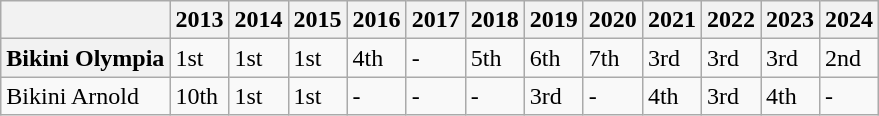<table class="wikitable">
<tr>
<th></th>
<th>2013</th>
<th>2014</th>
<th>2015</th>
<th>2016</th>
<th>2017</th>
<th>2018</th>
<th>2019</th>
<th>2020</th>
<th>2021</th>
<th>2022</th>
<th>2023</th>
<th>2024</th>
</tr>
<tr>
<th>Bikini Olympia</th>
<td>1st</td>
<td>1st</td>
<td>1st</td>
<td>4th</td>
<td>-</td>
<td>5th</td>
<td>6th</td>
<td>7th</td>
<td>3rd</td>
<td>3rd</td>
<td>3rd</td>
<td>2nd</td>
</tr>
<tr>
<td>Bikini Arnold</td>
<td>10th</td>
<td>1st</td>
<td>1st</td>
<td>-</td>
<td>-</td>
<td>-</td>
<td>3rd</td>
<td>-</td>
<td>4th</td>
<td>3rd</td>
<td>4th</td>
<td>-</td>
</tr>
</table>
